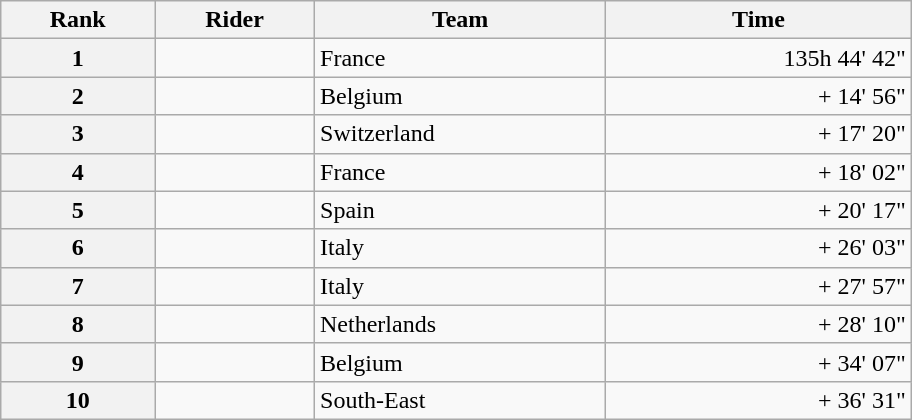<table class="wikitable" style="width:38em; margin-bottom:0;">
<tr>
<th scope="col">Rank</th>
<th scope="col">Rider</th>
<th scope="col">Team</th>
<th scope="col">Time</th>
</tr>
<tr>
<th scope="row">1</th>
<td></td>
<td>France</td>
<td style="text-align:right;">135h 44' 42"</td>
</tr>
<tr>
<th scope="row">2</th>
<td></td>
<td>Belgium</td>
<td style="text-align:right;">+ 14' 56"</td>
</tr>
<tr>
<th scope="row">3</th>
<td></td>
<td>Switzerland</td>
<td style="text-align:right;">+ 17' 20"</td>
</tr>
<tr>
<th scope="row">4</th>
<td></td>
<td>France</td>
<td style="text-align:right;">+ 18' 02"</td>
</tr>
<tr>
<th scope="row">5</th>
<td></td>
<td>Spain</td>
<td style="text-align:right;">+ 20' 17"</td>
</tr>
<tr>
<th scope="row">6</th>
<td></td>
<td>Italy</td>
<td style="text-align:right;">+ 26' 03"</td>
</tr>
<tr>
<th scope="row">7</th>
<td></td>
<td>Italy</td>
<td style="text-align:right;">+ 27' 57"</td>
</tr>
<tr>
<th scope="row">8</th>
<td></td>
<td>Netherlands</td>
<td style="text-align:right;">+ 28' 10"</td>
</tr>
<tr>
<th scope="row">9</th>
<td></td>
<td>Belgium</td>
<td style="text-align:right;">+ 34' 07"</td>
</tr>
<tr>
<th scope="row">10</th>
<td></td>
<td>South-East</td>
<td style="text-align:right;">+ 36' 31"</td>
</tr>
</table>
